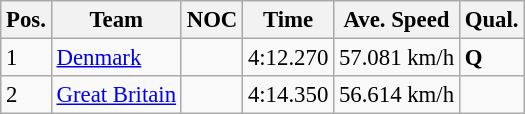<table class="wikitable" style="font-size:95%;">
<tr>
<th>Pos.</th>
<th>Team</th>
<th>NOC</th>
<th>Time</th>
<th>Ave. Speed</th>
<th>Qual.</th>
</tr>
<tr>
<td>1</td>
<td><a href='#'>Denmark</a></td>
<td></td>
<td>4:12.270</td>
<td>57.081 km/h</td>
<td><strong>Q</strong></td>
</tr>
<tr>
<td>2</td>
<td><a href='#'>Great Britain</a></td>
<td></td>
<td>4:14.350</td>
<td>56.614 km/h</td>
<td></td>
</tr>
</table>
